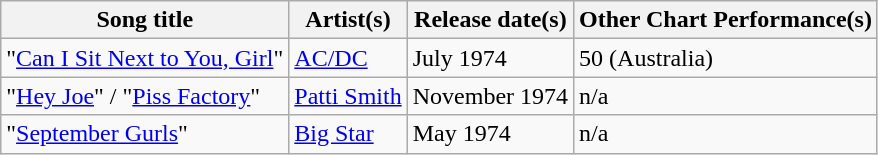<table class="wikitable sortable">
<tr>
<th>Song title</th>
<th>Artist(s)</th>
<th>Release date(s)</th>
<th>Other Chart Performance(s)</th>
</tr>
<tr>
<td>"<a href='#'>Can I Sit Next to You, Girl</a>"</td>
<td><a href='#'>AC/DC</a></td>
<td>July 1974</td>
<td>50 (Australia)</td>
</tr>
<tr>
<td>"<a href='#'>Hey Joe</a>" / "<a href='#'>Piss Factory</a>"</td>
<td><a href='#'>Patti Smith</a></td>
<td>November 1974</td>
<td>n/a</td>
</tr>
<tr>
<td>"<a href='#'>September Gurls</a>"</td>
<td><a href='#'>Big Star</a></td>
<td>May 1974</td>
<td>n/a</td>
</tr>
</table>
